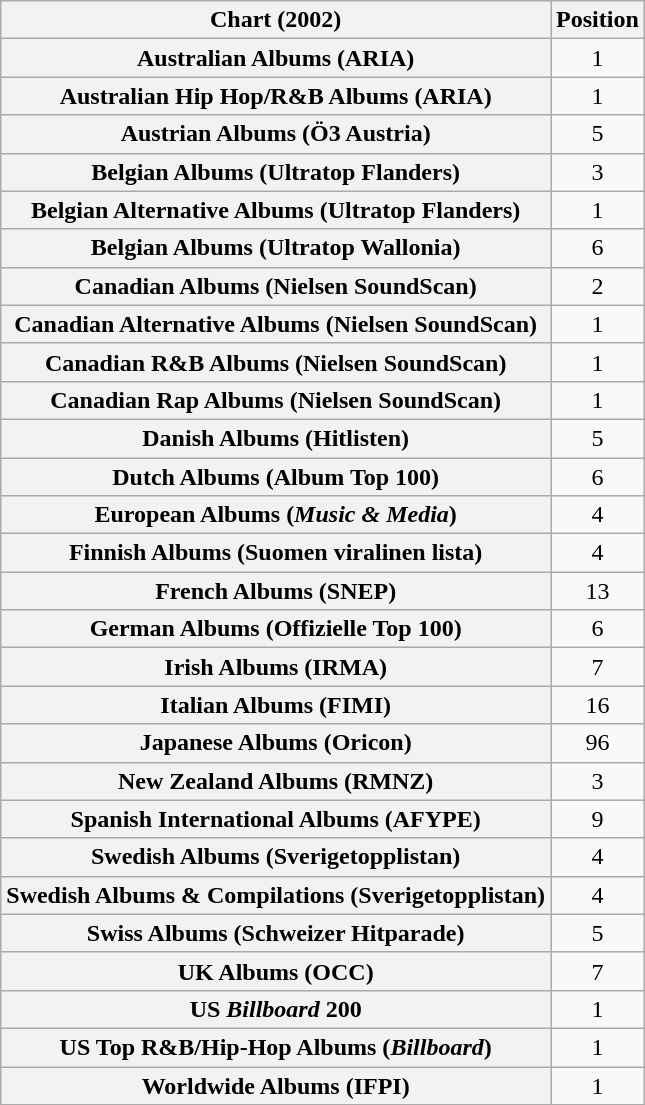<table class="wikitable sortable plainrowheaders" style="text-align:center;">
<tr>
<th scope="col">Chart (2002)</th>
<th scope="col">Position</th>
</tr>
<tr>
<th scope="row">Australian Albums (ARIA)</th>
<td>1</td>
</tr>
<tr>
<th scope="row">Australian Hip Hop/R&B Albums (ARIA)</th>
<td>1</td>
</tr>
<tr>
<th scope="row">Austrian Albums (Ö3 Austria)</th>
<td>5</td>
</tr>
<tr>
<th scope="row">Belgian Albums (Ultratop Flanders)</th>
<td>3</td>
</tr>
<tr>
<th scope="row">Belgian Alternative Albums (Ultratop Flanders)</th>
<td>1</td>
</tr>
<tr>
<th scope="row">Belgian Albums (Ultratop Wallonia)</th>
<td>6</td>
</tr>
<tr>
<th scope="row">Canadian Albums (Nielsen SoundScan)</th>
<td>2</td>
</tr>
<tr>
<th scope="row">Canadian Alternative Albums (Nielsen SoundScan)</th>
<td>1</td>
</tr>
<tr>
<th scope="row">Canadian R&B Albums (Nielsen SoundScan)</th>
<td>1</td>
</tr>
<tr>
<th scope="row">Canadian Rap Albums (Nielsen SoundScan)</th>
<td>1</td>
</tr>
<tr>
<th scope="row">Danish Albums (Hitlisten)</th>
<td>5</td>
</tr>
<tr>
<th scope="row">Dutch Albums (Album Top 100)</th>
<td>6</td>
</tr>
<tr>
<th scope="row">European Albums (<em>Music & Media</em>)</th>
<td>4</td>
</tr>
<tr>
<th scope="row">Finnish Albums (Suomen viralinen lista)</th>
<td>4</td>
</tr>
<tr>
<th scope="row">French Albums (SNEP)</th>
<td>13</td>
</tr>
<tr>
<th scope="row">German Albums (Offizielle Top 100)</th>
<td>6</td>
</tr>
<tr>
<th scope="row">Irish Albums (IRMA)</th>
<td>7</td>
</tr>
<tr>
<th scope="row">Italian Albums (FIMI)</th>
<td>16</td>
</tr>
<tr>
<th scope="row">Japanese Albums (Oricon)</th>
<td>96</td>
</tr>
<tr>
<th scope="row">New Zealand Albums (RMNZ)</th>
<td>3</td>
</tr>
<tr>
<th scope="row">Spanish International Albums (AFYPE)</th>
<td>9</td>
</tr>
<tr>
<th scope="row">Swedish Albums (Sverigetopplistan)</th>
<td>4</td>
</tr>
<tr>
<th scope="row">Swedish Albums & Compilations (Sverigetopplistan)</th>
<td>4</td>
</tr>
<tr>
<th scope="row">Swiss Albums (Schweizer Hitparade)</th>
<td>5</td>
</tr>
<tr>
<th scope="row">UK Albums (OCC)</th>
<td>7</td>
</tr>
<tr>
<th scope="row">US <em>Billboard</em> 200</th>
<td style="text-align:center;">1</td>
</tr>
<tr>
<th scope="row">US Top R&B/Hip-Hop Albums (<em>Billboard</em>)</th>
<td>1</td>
</tr>
<tr>
<th scope="row">Worldwide Albums (IFPI)</th>
<td>1</td>
</tr>
</table>
